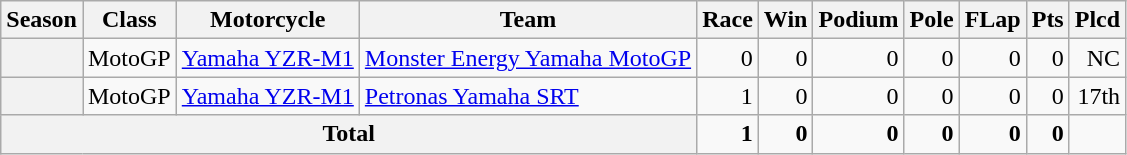<table class="wikitable" style=text-align:right;">
<tr>
<th>Season</th>
<th>Class</th>
<th>Motorcycle</th>
<th>Team</th>
<th>Race</th>
<th>Win</th>
<th>Podium</th>
<th>Pole</th>
<th>FLap</th>
<th>Pts</th>
<th>Plcd</th>
</tr>
<tr>
<th></th>
<td>MotoGP</td>
<td style="text-align:left;"><a href='#'>Yamaha YZR-M1</a></td>
<td style="text-align:left;"><a href='#'>Monster Energy Yamaha MotoGP</a></td>
<td>0</td>
<td>0</td>
<td>0</td>
<td>0</td>
<td>0</td>
<td>0</td>
<td>NC</td>
</tr>
<tr>
<th></th>
<td>MotoGP</td>
<td style="text-align:left;"><a href='#'>Yamaha YZR-M1</a></td>
<td style="text-align:left;"><a href='#'>Petronas Yamaha SRT</a></td>
<td>1</td>
<td>0</td>
<td>0</td>
<td>0</td>
<td>0</td>
<td>0</td>
<td>17th</td>
</tr>
<tr>
<th colspan="4">Total</th>
<td><strong>1</strong></td>
<td><strong>0</strong></td>
<td><strong>0</strong></td>
<td><strong>0</strong></td>
<td><strong>0</strong></td>
<td><strong>0</strong></td>
<td></td>
</tr>
</table>
